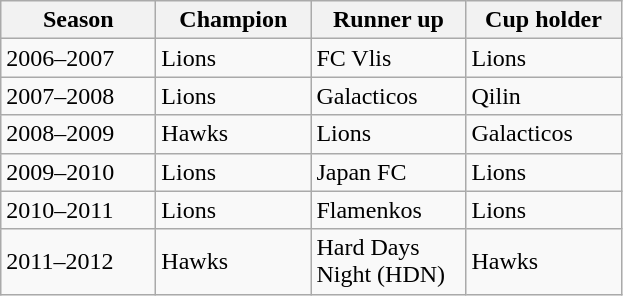<table class="wikitable" style="text-align: left;">
<tr>
<th style="width:6em;">Season</th>
<th style="width:6em;">Champion</th>
<th style="width:6em;">Runner up</th>
<th style="width:6em;">Cup holder</th>
</tr>
<tr>
<td>2006–2007</td>
<td>Lions</td>
<td>FC Vlis</td>
<td>Lions</td>
</tr>
<tr>
<td>2007–2008</td>
<td>Lions</td>
<td>Galacticos</td>
<td>Qilin</td>
</tr>
<tr>
<td>2008–2009</td>
<td>Hawks</td>
<td>Lions</td>
<td>Galacticos</td>
</tr>
<tr>
<td>2009–2010</td>
<td>Lions</td>
<td>Japan FC</td>
<td>Lions</td>
</tr>
<tr>
<td>2010–2011</td>
<td>Lions</td>
<td>Flamenkos</td>
<td>Lions</td>
</tr>
<tr>
<td>2011–2012</td>
<td>Hawks</td>
<td>Hard Days Night (HDN)</td>
<td>Hawks</td>
</tr>
</table>
